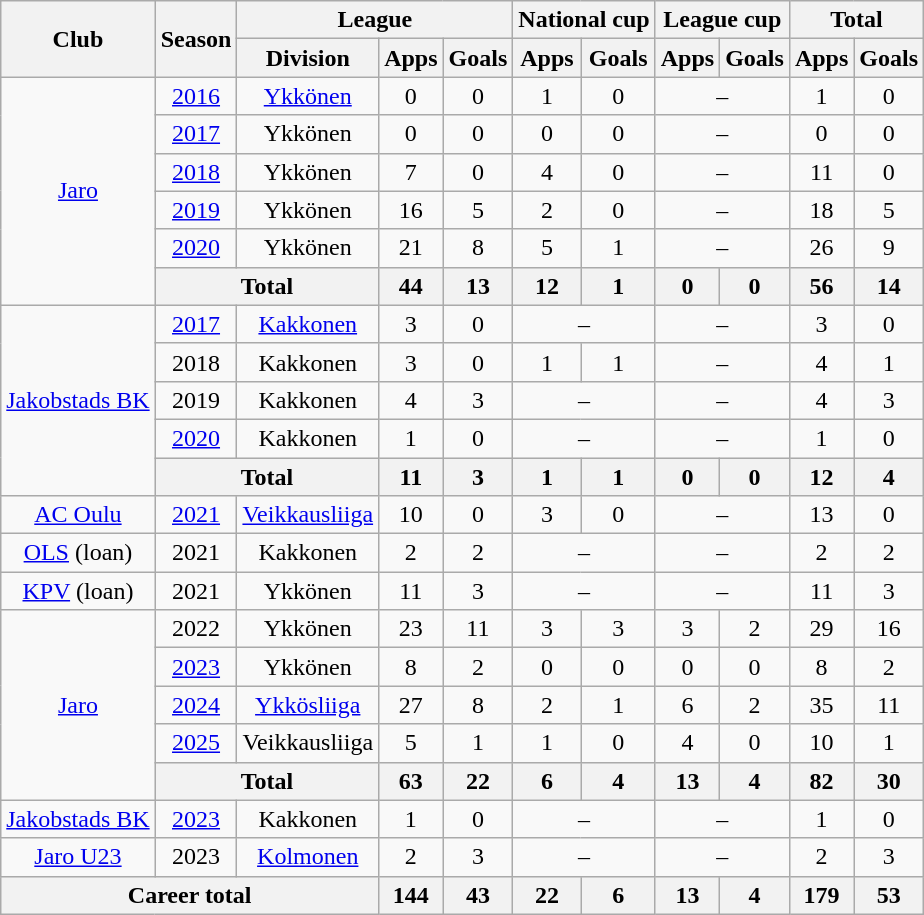<table class="wikitable" style="text-align:center">
<tr>
<th rowspan="2">Club</th>
<th rowspan="2">Season</th>
<th colspan="3">League</th>
<th colspan="2">National cup</th>
<th colspan="2">League cup</th>
<th colspan="2">Total</th>
</tr>
<tr>
<th>Division</th>
<th>Apps</th>
<th>Goals</th>
<th>Apps</th>
<th>Goals</th>
<th>Apps</th>
<th>Goals</th>
<th>Apps</th>
<th>Goals</th>
</tr>
<tr>
<td rowspan=6><a href='#'>Jaro</a></td>
<td><a href='#'>2016</a></td>
<td><a href='#'>Ykkönen</a></td>
<td>0</td>
<td>0</td>
<td>1</td>
<td>0</td>
<td colspan=2>–</td>
<td>1</td>
<td>0</td>
</tr>
<tr>
<td><a href='#'>2017</a></td>
<td>Ykkönen</td>
<td>0</td>
<td>0</td>
<td>0</td>
<td>0</td>
<td colspan=2>–</td>
<td>0</td>
<td>0</td>
</tr>
<tr>
<td><a href='#'>2018</a></td>
<td>Ykkönen</td>
<td>7</td>
<td>0</td>
<td>4</td>
<td>0</td>
<td colspan=2>–</td>
<td>11</td>
<td>0</td>
</tr>
<tr>
<td><a href='#'>2019</a></td>
<td>Ykkönen</td>
<td>16</td>
<td>5</td>
<td>2</td>
<td>0</td>
<td colspan=2>–</td>
<td>18</td>
<td>5</td>
</tr>
<tr>
<td><a href='#'>2020</a></td>
<td>Ykkönen</td>
<td>21</td>
<td>8</td>
<td>5</td>
<td>1</td>
<td colspan=2>–</td>
<td>26</td>
<td>9</td>
</tr>
<tr>
<th colspan=2>Total</th>
<th>44</th>
<th>13</th>
<th>12</th>
<th>1</th>
<th>0</th>
<th>0</th>
<th>56</th>
<th>14</th>
</tr>
<tr>
<td rowspan=5><a href='#'>Jakobstads BK</a></td>
<td><a href='#'>2017</a></td>
<td><a href='#'>Kakkonen</a></td>
<td>3</td>
<td>0</td>
<td colspan=2>–</td>
<td colspan=2>–</td>
<td>3</td>
<td>0</td>
</tr>
<tr>
<td>2018</td>
<td>Kakkonen</td>
<td>3</td>
<td>0</td>
<td>1</td>
<td>1</td>
<td colspan=2>–</td>
<td>4</td>
<td>1</td>
</tr>
<tr>
<td>2019</td>
<td>Kakkonen</td>
<td>4</td>
<td>3</td>
<td colspan=2>–</td>
<td colspan=2>–</td>
<td>4</td>
<td>3</td>
</tr>
<tr>
<td><a href='#'>2020</a></td>
<td>Kakkonen</td>
<td>1</td>
<td>0</td>
<td colspan=2>–</td>
<td colspan=2>–</td>
<td>1</td>
<td>0</td>
</tr>
<tr>
<th colspan=2>Total</th>
<th>11</th>
<th>3</th>
<th>1</th>
<th>1</th>
<th>0</th>
<th>0</th>
<th>12</th>
<th>4</th>
</tr>
<tr>
<td><a href='#'>AC Oulu</a></td>
<td><a href='#'>2021</a></td>
<td><a href='#'>Veikkausliiga</a></td>
<td>10</td>
<td>0</td>
<td>3</td>
<td>0</td>
<td colspan=2>–</td>
<td>13</td>
<td>0</td>
</tr>
<tr>
<td><a href='#'>OLS</a> (loan)</td>
<td>2021</td>
<td>Kakkonen</td>
<td>2</td>
<td>2</td>
<td colspan=2>–</td>
<td colspan=2>–</td>
<td>2</td>
<td>2</td>
</tr>
<tr>
<td><a href='#'>KPV</a> (loan)</td>
<td>2021</td>
<td>Ykkönen</td>
<td>11</td>
<td>3</td>
<td colspan=2>–</td>
<td colspan=2>–</td>
<td>11</td>
<td>3</td>
</tr>
<tr>
<td rowspan=5><a href='#'>Jaro</a></td>
<td>2022</td>
<td>Ykkönen</td>
<td>23</td>
<td>11</td>
<td>3</td>
<td>3</td>
<td>3</td>
<td>2</td>
<td>29</td>
<td>16</td>
</tr>
<tr>
<td><a href='#'>2023</a></td>
<td>Ykkönen</td>
<td>8</td>
<td>2</td>
<td>0</td>
<td>0</td>
<td>0</td>
<td>0</td>
<td>8</td>
<td>2</td>
</tr>
<tr>
<td><a href='#'>2024</a></td>
<td><a href='#'>Ykkösliiga</a></td>
<td>27</td>
<td>8</td>
<td>2</td>
<td>1</td>
<td>6</td>
<td>2</td>
<td>35</td>
<td>11</td>
</tr>
<tr>
<td><a href='#'>2025</a></td>
<td>Veikkausliiga</td>
<td>5</td>
<td>1</td>
<td>1</td>
<td>0</td>
<td>4</td>
<td>0</td>
<td>10</td>
<td>1</td>
</tr>
<tr>
<th colspan=2>Total</th>
<th>63</th>
<th>22</th>
<th>6</th>
<th>4</th>
<th>13</th>
<th>4</th>
<th>82</th>
<th>30</th>
</tr>
<tr>
<td><a href='#'>Jakobstads BK</a></td>
<td><a href='#'>2023</a></td>
<td>Kakkonen</td>
<td>1</td>
<td>0</td>
<td colspan=2>–</td>
<td colspan=2>–</td>
<td>1</td>
<td>0</td>
</tr>
<tr>
<td><a href='#'>Jaro U23</a></td>
<td>2023</td>
<td><a href='#'>Kolmonen</a></td>
<td>2</td>
<td>3</td>
<td colspan=2>–</td>
<td colspan=2>–</td>
<td>2</td>
<td>3</td>
</tr>
<tr>
<th colspan="3">Career total</th>
<th>144</th>
<th>43</th>
<th>22</th>
<th>6</th>
<th>13</th>
<th>4</th>
<th>179</th>
<th>53</th>
</tr>
</table>
